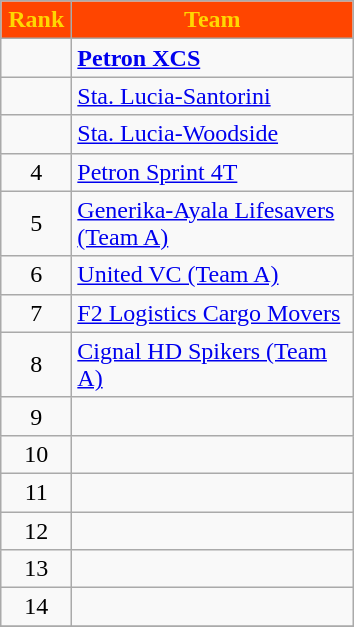<table class="wikitable" style="text-align: center;">
<tr>
<th width=40 style="background:#FF4500; color:#FFD700;">Rank</th>
<th width=180 style="background:#FF4500; color:#FFD700;">Team</th>
</tr>
<tr>
<td></td>
<td align="left"><strong><a href='#'>Petron XCS</a></strong></td>
</tr>
<tr>
<td></td>
<td align="left"><a href='#'>Sta. Lucia-Santorini</a></td>
</tr>
<tr>
<td></td>
<td align="left"><a href='#'>Sta. Lucia-Woodside</a></td>
</tr>
<tr>
<td>4</td>
<td align="left"><a href='#'>Petron Sprint 4T</a></td>
</tr>
<tr>
<td>5</td>
<td align="left"><a href='#'>Generika-Ayala Lifesavers (Team A)</a></td>
</tr>
<tr>
<td>6</td>
<td align="left"><a href='#'>United VC (Team A)</a></td>
</tr>
<tr>
<td>7</td>
<td align="left"><a href='#'>F2 Logistics Cargo Movers</a></td>
</tr>
<tr>
<td>8</td>
<td align="left"><a href='#'>Cignal HD Spikers (Team A)</a></td>
</tr>
<tr>
<td>9</td>
<td align="left"></td>
</tr>
<tr>
<td>10</td>
<td align="left"></td>
</tr>
<tr>
<td>11</td>
<td align="left"></td>
</tr>
<tr>
<td>12</td>
<td align="left"></td>
</tr>
<tr>
<td>13</td>
<td align="left"></td>
</tr>
<tr>
<td>14</td>
<td align="left"></td>
</tr>
<tr>
</tr>
</table>
